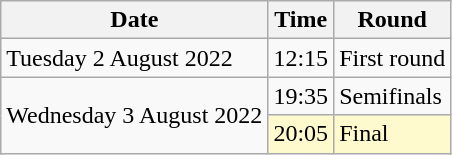<table class="wikitable">
<tr>
<th>Date</th>
<th>Time</th>
<th>Round</th>
</tr>
<tr>
<td>Tuesday 2 August 2022</td>
<td>12:15</td>
<td>First round</td>
</tr>
<tr>
<td rowspan=2>Wednesday 3 August 2022</td>
<td>19:35</td>
<td>Semifinals</td>
</tr>
<tr>
<td style=background:lemonchiffon>20:05</td>
<td style=background:lemonchiffon>Final</td>
</tr>
</table>
